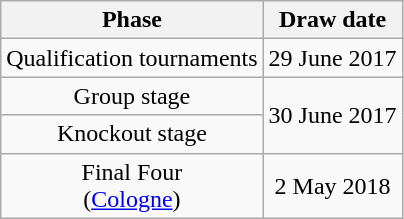<table class="wikitable" style="text-align:center">
<tr>
<th>Phase</th>
<th>Draw date</th>
</tr>
<tr>
<td>Qualification tournaments</td>
<td>29 June 2017</td>
</tr>
<tr>
<td>Group stage</td>
<td rowspan=2>30 June 2017</td>
</tr>
<tr>
<td>Knockout stage</td>
</tr>
<tr>
<td>Final Four<br>(<a href='#'>Cologne</a>)</td>
<td>2 May 2018</td>
</tr>
</table>
